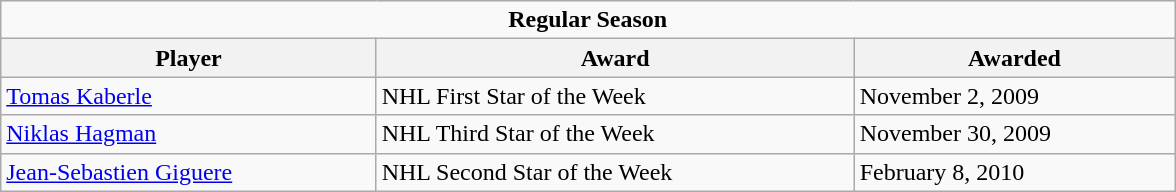<table class="wikitable" width="62%">
<tr>
<td colspan="10" align="center"><strong>Regular Season</strong></td>
</tr>
<tr>
<th>Player</th>
<th>Award</th>
<th>Awarded</th>
</tr>
<tr>
<td><a href='#'>Tomas Kaberle</a></td>
<td>NHL First Star of the Week</td>
<td>November 2, 2009</td>
</tr>
<tr>
<td><a href='#'>Niklas Hagman</a></td>
<td>NHL Third Star of the Week</td>
<td>November 30, 2009</td>
</tr>
<tr>
<td><a href='#'>Jean-Sebastien Giguere</a></td>
<td>NHL Second Star of the Week</td>
<td>February 8, 2010</td>
</tr>
</table>
